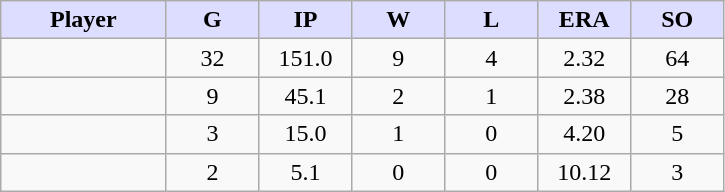<table class="wikitable sortable">
<tr>
<th style="background:#ddf; width:16%;">Player</th>
<th style="background:#ddf; width:9%;">G</th>
<th style="background:#ddf; width:9%;">IP</th>
<th style="background:#ddf; width:9%;">W</th>
<th style="background:#ddf; width:9%;">L</th>
<th style="background:#ddf; width:9%;">ERA</th>
<th style="background:#ddf; width:9%;">SO</th>
</tr>
<tr style="text-align:center;">
<td></td>
<td>32</td>
<td>151.0</td>
<td>9</td>
<td>4</td>
<td>2.32</td>
<td>64</td>
</tr>
<tr style="text-align:center;">
<td></td>
<td>9</td>
<td>45.1</td>
<td>2</td>
<td>1</td>
<td>2.38</td>
<td>28</td>
</tr>
<tr style="text-align:center;">
<td></td>
<td>3</td>
<td>15.0</td>
<td>1</td>
<td>0</td>
<td>4.20</td>
<td>5</td>
</tr>
<tr style="text-align:center;">
<td></td>
<td>2</td>
<td>5.1</td>
<td>0</td>
<td>0</td>
<td>10.12</td>
<td>3</td>
</tr>
</table>
